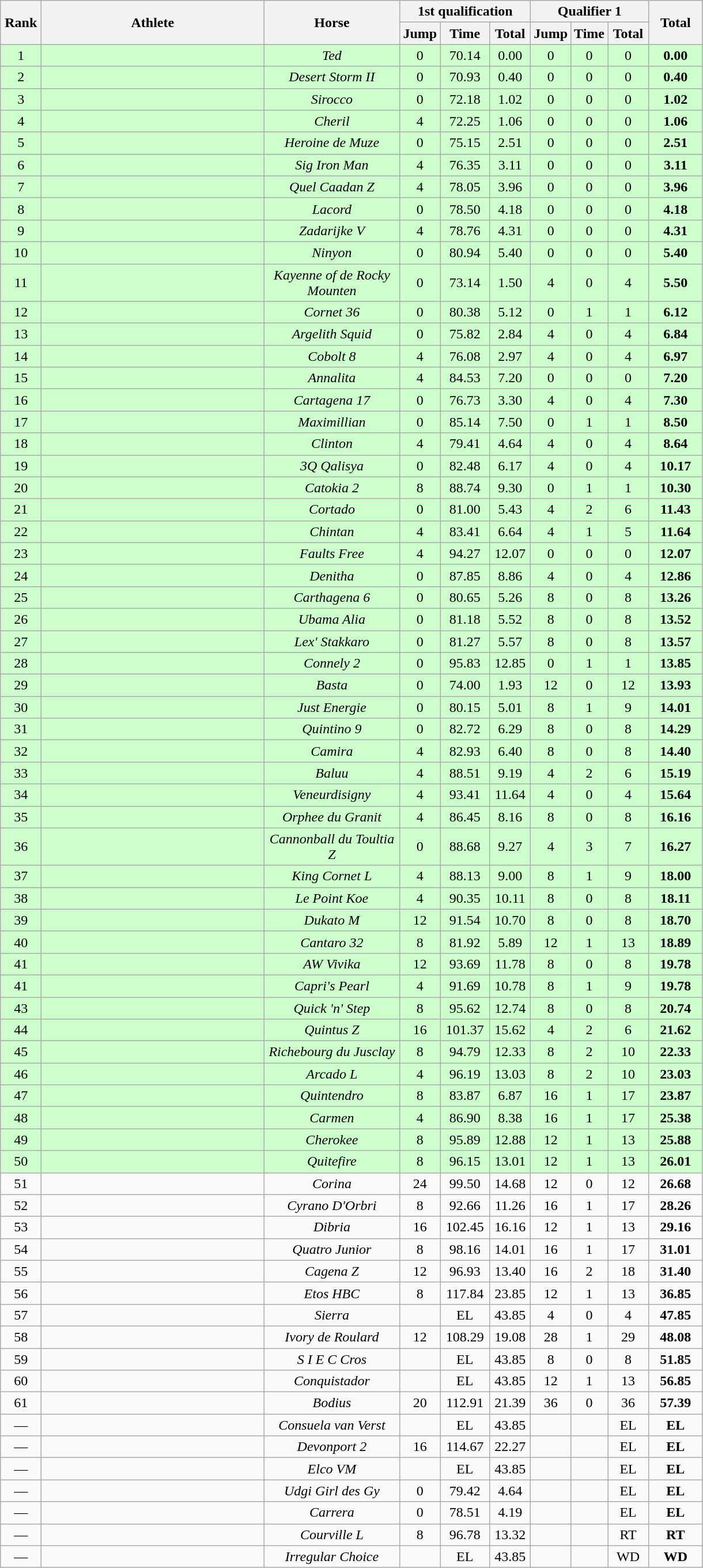<table class="wikitable" style="text-align:center">
<tr>
<th rowspan=2 width=40>Rank</th>
<th rowspan=2 width=250>Athlete</th>
<th rowspan=2 width=150>Horse</th>
<th colspan=3>1st qualification</th>
<th colspan=3>Qualifier 1</th>
<th rowspan=2 width=55>Total</th>
</tr>
<tr>
<th width=35>Jump</th>
<th width=50>Time</th>
<th width=40>Total</th>
<th width=35>Jump</th>
<th width=35>Time</th>
<th width=40>Total</th>
</tr>
<tr bgcolor="ccffcc">
<td>1</td>
<td align=left></td>
<td><em>Ted</em></td>
<td>0</td>
<td>70.14</td>
<td>0.00</td>
<td>0</td>
<td>0</td>
<td>0</td>
<td><strong>0.00</strong></td>
</tr>
<tr bgcolor="ccffcc">
<td>2</td>
<td align=left></td>
<td><em>Desert Storm II</em></td>
<td>0</td>
<td>70.93</td>
<td>0.40</td>
<td>0</td>
<td>0</td>
<td>0</td>
<td><strong>0.40</strong></td>
</tr>
<tr bgcolor="ccffcc">
<td>3</td>
<td align=left></td>
<td><em>Sirocco</em></td>
<td>0</td>
<td>72.18</td>
<td>1.02</td>
<td>0</td>
<td>0</td>
<td>0</td>
<td><strong>1.02</strong></td>
</tr>
<tr bgcolor="ccffcc">
<td>4</td>
<td align=left></td>
<td><em>Cheril</em></td>
<td>4</td>
<td>72.25</td>
<td>1.06</td>
<td>0</td>
<td>0</td>
<td>0</td>
<td><strong>1.06</strong></td>
</tr>
<tr bgcolor="ccffcc">
<td>5</td>
<td align=left></td>
<td><em>Heroine de Muze</em></td>
<td>0</td>
<td>75.15</td>
<td>2.51</td>
<td>0</td>
<td>0</td>
<td>0</td>
<td><strong>2.51</strong></td>
</tr>
<tr bgcolor="ccffcc">
<td>6</td>
<td align=left></td>
<td><em>Sig Iron Man</em></td>
<td>4</td>
<td>76.35</td>
<td>3.11</td>
<td>0</td>
<td>0</td>
<td>0</td>
<td><strong>3.11</strong></td>
</tr>
<tr bgcolor="ccffcc">
<td>7</td>
<td align=left></td>
<td><em>Quel Caadan Z</em></td>
<td>4</td>
<td>78.05</td>
<td>3.96</td>
<td>0</td>
<td>0</td>
<td>0</td>
<td><strong>3.96</strong></td>
</tr>
<tr bgcolor="ccffcc">
<td>8</td>
<td align=left></td>
<td><em>Lacord</em></td>
<td>0</td>
<td>78.50</td>
<td>4.18</td>
<td>0</td>
<td>0</td>
<td>0</td>
<td><strong>4.18</strong></td>
</tr>
<tr bgcolor="ccffcc">
<td>9</td>
<td align=left></td>
<td><em>Zadarijke V</em></td>
<td>4</td>
<td>78.76</td>
<td>4.31</td>
<td>0</td>
<td>0</td>
<td>0</td>
<td><strong>4.31</strong></td>
</tr>
<tr bgcolor="ccffcc">
<td>10</td>
<td align=left></td>
<td><em>Ninyon</em></td>
<td>0</td>
<td>80.94</td>
<td>5.40</td>
<td>0</td>
<td>0</td>
<td>0</td>
<td><strong>5.40</strong></td>
</tr>
<tr bgcolor="ccffcc">
<td>11</td>
<td align=left></td>
<td><em>Kayenne of de Rocky Mounten</em></td>
<td>0</td>
<td>73.14</td>
<td>1.50</td>
<td>4</td>
<td>0</td>
<td>4</td>
<td><strong>5.50</strong></td>
</tr>
<tr bgcolor="ccffcc">
<td>12</td>
<td align=left></td>
<td><em>Cornet 36</em></td>
<td>0</td>
<td>80.38</td>
<td>5.12</td>
<td>0</td>
<td>1</td>
<td>1</td>
<td><strong>6.12</strong></td>
</tr>
<tr bgcolor="ccffcc">
<td>13</td>
<td align=left></td>
<td><em>Argelith Squid</em></td>
<td>0</td>
<td>75.82</td>
<td>2.84</td>
<td>4</td>
<td>0</td>
<td>4</td>
<td><strong>6.84</strong></td>
</tr>
<tr bgcolor="ccffcc">
<td>14</td>
<td align=left></td>
<td><em>Cobolt 8 </em></td>
<td>4</td>
<td>76.08</td>
<td>2.97</td>
<td>4</td>
<td>0</td>
<td>4</td>
<td><strong>6.97</strong></td>
</tr>
<tr bgcolor="ccffcc">
<td>15</td>
<td align=left></td>
<td><em>Annalita</em></td>
<td>4</td>
<td>84.53</td>
<td>7.20</td>
<td>0</td>
<td>0</td>
<td>0</td>
<td><strong>7.20</strong></td>
</tr>
<tr bgcolor="ccffcc">
<td>16</td>
<td align=left></td>
<td><em>Cartagena 17</em></td>
<td>0</td>
<td>76.73</td>
<td>3.30</td>
<td>4</td>
<td>0</td>
<td>4</td>
<td><strong>7.30</strong></td>
</tr>
<tr bgcolor="ccffcc">
<td>17</td>
<td align=left></td>
<td><em>Maximillian</em></td>
<td>0</td>
<td>85.14</td>
<td>7.50</td>
<td>0</td>
<td>1</td>
<td>1</td>
<td><strong>8.50</strong></td>
</tr>
<tr bgcolor="ccffcc">
<td>18</td>
<td align=left></td>
<td><em>Clinton</em></td>
<td>4</td>
<td>79.41</td>
<td>4.64</td>
<td>4</td>
<td>0</td>
<td>4</td>
<td><strong>8.64</strong></td>
</tr>
<tr bgcolor="ccffcc">
<td>19</td>
<td align=left></td>
<td><em>3Q Qalisya</em></td>
<td>0</td>
<td>82.48</td>
<td>6.17</td>
<td>4</td>
<td>0</td>
<td>4</td>
<td><strong>10.17</strong></td>
</tr>
<tr bgcolor="ccffcc">
<td>20</td>
<td align=left></td>
<td><em>Catokia 2</em></td>
<td>8</td>
<td>88.74</td>
<td>9.30</td>
<td>0</td>
<td>1</td>
<td>1</td>
<td><strong>10.30</strong></td>
</tr>
<tr bgcolor="ccffcc">
<td>21</td>
<td align=left></td>
<td><em>Cortado</em></td>
<td>0</td>
<td>81.00</td>
<td>5.43</td>
<td>4</td>
<td>2</td>
<td>6</td>
<td><strong>11.43</strong></td>
</tr>
<tr bgcolor="ccffcc">
<td>22</td>
<td align=left></td>
<td><em>Chintan</em></td>
<td>4</td>
<td>83.41</td>
<td>6.64</td>
<td>4</td>
<td>1</td>
<td>5</td>
<td><strong>11.64</strong></td>
</tr>
<tr bgcolor="ccffcc">
<td>23</td>
<td align=left></td>
<td><em>Faults Free</em></td>
<td>4</td>
<td>94.27</td>
<td>12.07</td>
<td>0</td>
<td>0</td>
<td>0</td>
<td><strong>12.07</strong></td>
</tr>
<tr bgcolor="ccffcc">
<td>24</td>
<td align=left></td>
<td><em>Denitha</em></td>
<td>0</td>
<td>87.85</td>
<td>8.86</td>
<td>4</td>
<td>0</td>
<td>4</td>
<td><strong>12.86</strong></td>
</tr>
<tr bgcolor="ccffcc">
<td>25</td>
<td align=left></td>
<td><em>Carthagena 6</em></td>
<td>0</td>
<td>80.65</td>
<td>5.26</td>
<td>8</td>
<td>0</td>
<td>8</td>
<td><strong>13.26</strong></td>
</tr>
<tr bgcolor="ccffcc">
<td>26</td>
<td align=left></td>
<td><em>Ubama Alia</em></td>
<td>0</td>
<td>81.18</td>
<td>5.52</td>
<td>8</td>
<td>0</td>
<td>8</td>
<td><strong>13.52</strong></td>
</tr>
<tr bgcolor="ccffcc">
<td>27</td>
<td align=left></td>
<td><em>Lex' Stakkaro</em></td>
<td>0</td>
<td>81.27</td>
<td>5.57</td>
<td>8</td>
<td>0</td>
<td>8</td>
<td><strong>13.57</strong></td>
</tr>
<tr bgcolor="ccffcc">
<td>28</td>
<td align=left></td>
<td><em>Connely 2</em></td>
<td>0</td>
<td>95.83</td>
<td>12.85</td>
<td>0</td>
<td>1</td>
<td>1</td>
<td><strong>13.85</strong></td>
</tr>
<tr bgcolor="ccffcc">
<td>29</td>
<td align=left></td>
<td><em>Basta</em></td>
<td>0</td>
<td>74.00</td>
<td>1.93</td>
<td>12</td>
<td>0</td>
<td>12</td>
<td><strong>13.93</strong></td>
</tr>
<tr bgcolor="ccffcc">
<td>30</td>
<td align=left></td>
<td><em>Just Energie</em></td>
<td>0</td>
<td>80.15</td>
<td>5.01</td>
<td>8</td>
<td>1</td>
<td>9</td>
<td><strong>14.01</strong></td>
</tr>
<tr bgcolor="ccffcc">
<td>31</td>
<td align=left></td>
<td><em>Quintino 9</em></td>
<td>0</td>
<td>82.72</td>
<td>6.29</td>
<td>8</td>
<td>0</td>
<td>8</td>
<td><strong>14.29</strong></td>
</tr>
<tr bgcolor="ccffcc">
<td>32</td>
<td align=left></td>
<td><em>Camira</em></td>
<td>4</td>
<td>82.93</td>
<td>6.40</td>
<td>8</td>
<td>0</td>
<td>8</td>
<td><strong>14.40</strong></td>
</tr>
<tr bgcolor="ccffcc">
<td>33</td>
<td align=left></td>
<td><em>Baluu</em></td>
<td>4</td>
<td>88.51</td>
<td>9.19</td>
<td>4</td>
<td>2</td>
<td>6</td>
<td><strong>15.19</strong></td>
</tr>
<tr bgcolor="ccffcc">
<td>34</td>
<td align=left></td>
<td><em>Veneurdisigny</em></td>
<td>4</td>
<td>93.41</td>
<td>11.64</td>
<td>4</td>
<td>0</td>
<td>4</td>
<td><strong>15.64</strong></td>
</tr>
<tr bgcolor="ccffcc">
<td>35</td>
<td align=left></td>
<td><em>Orphee du Granit</em></td>
<td>4</td>
<td>86.45</td>
<td>8.16</td>
<td>8</td>
<td>0</td>
<td>8</td>
<td><strong>16.16</strong></td>
</tr>
<tr bgcolor="ccffcc">
<td>36</td>
<td align=left></td>
<td><em>Cannonball du Toultia Z</em></td>
<td>0</td>
<td>88.68</td>
<td>9.27</td>
<td>4</td>
<td>3</td>
<td>7</td>
<td><strong>16.27</strong></td>
</tr>
<tr bgcolor="ccffcc">
<td>37</td>
<td align=left></td>
<td><em>King Cornet L</em></td>
<td>4</td>
<td>88.13</td>
<td>9.00</td>
<td>8</td>
<td>1</td>
<td>9</td>
<td><strong>18.00</strong></td>
</tr>
<tr bgcolor="ccffcc">
<td>38</td>
<td align=left></td>
<td><em>Le Point Koe</em></td>
<td>4</td>
<td>90.35</td>
<td>10.11</td>
<td>8</td>
<td>0</td>
<td>8</td>
<td><strong>18.11</strong></td>
</tr>
<tr bgcolor="ccffcc">
<td>39</td>
<td align=left></td>
<td><em>Dukato M</em></td>
<td>12</td>
<td>91.54</td>
<td>10.70</td>
<td>8</td>
<td>0</td>
<td>8</td>
<td><strong>18.70</strong></td>
</tr>
<tr bgcolor="ccffcc">
<td>40</td>
<td align=left></td>
<td><em>Cantaro 32</em></td>
<td>8</td>
<td>81.92</td>
<td>5.89</td>
<td>12</td>
<td>1</td>
<td>13</td>
<td><strong>18.89</strong></td>
</tr>
<tr bgcolor="ccffcc">
<td>41</td>
<td align=left></td>
<td><em>AW Vivika</em></td>
<td>12</td>
<td>93.69</td>
<td>11.78</td>
<td>8</td>
<td>0</td>
<td>8</td>
<td><strong>19.78</strong></td>
</tr>
<tr bgcolor="ccffcc">
<td>41</td>
<td align=left></td>
<td><em>Capri's Pearl</em></td>
<td>4</td>
<td>91.69</td>
<td>10.78</td>
<td>8</td>
<td>1</td>
<td>9</td>
<td><strong>19.78</strong></td>
</tr>
<tr bgcolor="ccffcc">
<td>43</td>
<td align=left></td>
<td><em>Quick 'n' Step</em></td>
<td>8</td>
<td>95.62</td>
<td>12.74</td>
<td>8</td>
<td>0</td>
<td>8</td>
<td><strong>20.74</strong></td>
</tr>
<tr bgcolor="ccffcc">
<td>44</td>
<td align=left></td>
<td><em>Quintus Z</em></td>
<td>16</td>
<td>101.37</td>
<td>15.62</td>
<td>4</td>
<td>2</td>
<td>6</td>
<td><strong>21.62</strong></td>
</tr>
<tr bgcolor="ccffcc">
<td>45</td>
<td align=left></td>
<td><em>Richebourg du Jusclay</em></td>
<td>8</td>
<td>94.79</td>
<td>12.33</td>
<td>8</td>
<td>2</td>
<td>10</td>
<td><strong>22.33</strong></td>
</tr>
<tr bgcolor="ccffcc">
<td>46</td>
<td align=left></td>
<td><em>Arcado L</em></td>
<td>4</td>
<td>96.19</td>
<td>13.03</td>
<td>8</td>
<td>2</td>
<td>10</td>
<td><strong>23.03</strong></td>
</tr>
<tr bgcolor="ccffcc">
<td>47</td>
<td align=left></td>
<td><em>Quintendro</em></td>
<td>8</td>
<td>83.87</td>
<td>6.87</td>
<td>16</td>
<td>1</td>
<td>17</td>
<td><strong>23.87</strong></td>
</tr>
<tr bgcolor="ccffcc">
<td>48</td>
<td align=left></td>
<td><em>Carmen</em></td>
<td>4</td>
<td>86.90</td>
<td>8.38</td>
<td>16</td>
<td>1</td>
<td>17</td>
<td><strong>25.38</strong></td>
</tr>
<tr bgcolor="ccffcc">
<td>49</td>
<td align=left></td>
<td><em>Cherokee</em></td>
<td>8</td>
<td>95.89</td>
<td>12.88</td>
<td>12</td>
<td>1</td>
<td>13</td>
<td><strong>25.88</strong></td>
</tr>
<tr bgcolor="ccffcc">
<td>50</td>
<td align=left></td>
<td><em>Quitefire</em></td>
<td>8</td>
<td>96.15</td>
<td>13.01</td>
<td>12</td>
<td>1</td>
<td>13</td>
<td><strong>26.01</strong></td>
</tr>
<tr>
<td>51</td>
<td align=left></td>
<td><em>Corina</em></td>
<td>24</td>
<td>99.50</td>
<td>14.68</td>
<td>12</td>
<td>0</td>
<td>12</td>
<td><strong>26.68</strong></td>
</tr>
<tr>
<td>52</td>
<td align=left></td>
<td><em>Cyrano D'Orbri</em></td>
<td>8</td>
<td>92.66</td>
<td>11.26</td>
<td>16</td>
<td>1</td>
<td>17</td>
<td><strong>28.26</strong></td>
</tr>
<tr>
<td>53</td>
<td align=left></td>
<td><em>Dibria</em></td>
<td>16</td>
<td>102.45</td>
<td>16.16</td>
<td>12</td>
<td>1</td>
<td>13</td>
<td><strong>29.16</strong></td>
</tr>
<tr>
<td>54</td>
<td align=left></td>
<td><em>Quatro Junior</em></td>
<td>8</td>
<td>98.16</td>
<td>14.01</td>
<td>16</td>
<td>1</td>
<td>17</td>
<td><strong>31.01</strong></td>
</tr>
<tr>
<td>55</td>
<td align=left></td>
<td><em>Cagena Z</em></td>
<td>12</td>
<td>96.93</td>
<td>13.40</td>
<td>16</td>
<td>2</td>
<td>18</td>
<td><strong>31.40</strong></td>
</tr>
<tr>
<td>56</td>
<td align=left></td>
<td><em>Etos HBC</em></td>
<td>8</td>
<td>117.84</td>
<td>23.85</td>
<td>12</td>
<td>1</td>
<td>13</td>
<td><strong>36.85</strong></td>
</tr>
<tr>
<td>57</td>
<td align=left></td>
<td><em>Sierra</em></td>
<td></td>
<td>EL</td>
<td>43.85</td>
<td>4</td>
<td>0</td>
<td>4</td>
<td><strong>47.85</strong></td>
</tr>
<tr>
<td>58</td>
<td align=left></td>
<td><em>Ivory de Roulard</em></td>
<td>12</td>
<td>108.29</td>
<td>19.08</td>
<td>28</td>
<td>1</td>
<td>29</td>
<td><strong>48.08</strong></td>
</tr>
<tr>
<td>59</td>
<td align=left></td>
<td><em>S I E C Cros</em></td>
<td></td>
<td>EL</td>
<td>43.85</td>
<td>8</td>
<td>0</td>
<td>8</td>
<td><strong>51.85</strong></td>
</tr>
<tr>
<td>60</td>
<td align=left></td>
<td><em>Conquistador</em></td>
<td></td>
<td>EL</td>
<td>43.85</td>
<td>12</td>
<td>1</td>
<td>13</td>
<td><strong>56.85</strong></td>
</tr>
<tr>
<td>61</td>
<td align=left></td>
<td><em>Bodius</em></td>
<td>20</td>
<td>112.91</td>
<td>21.39</td>
<td>36</td>
<td>0</td>
<td>36</td>
<td><strong>57.39</strong></td>
</tr>
<tr>
<td>—</td>
<td align=left></td>
<td><em>Consuela van Verst</em></td>
<td></td>
<td>EL</td>
<td>43.85</td>
<td></td>
<td></td>
<td>EL</td>
<td><strong>EL</strong></td>
</tr>
<tr>
<td>—</td>
<td align=left></td>
<td><em>Devonport 2</em></td>
<td>16</td>
<td>114.67</td>
<td>22.27</td>
<td></td>
<td></td>
<td>EL</td>
<td><strong>EL</strong></td>
</tr>
<tr>
<td>—</td>
<td align=left></td>
<td><em>Elco VM</em></td>
<td></td>
<td>EL</td>
<td>43.85</td>
<td></td>
<td></td>
<td>EL</td>
<td><strong>EL</strong></td>
</tr>
<tr>
<td>—</td>
<td align=left></td>
<td><em>Udgi Girl des Gy</em></td>
<td>0</td>
<td>79.42</td>
<td>4.64</td>
<td></td>
<td></td>
<td>EL</td>
<td><strong>EL</strong></td>
</tr>
<tr>
<td>—</td>
<td align=left></td>
<td><em>Carrera</em></td>
<td>0</td>
<td>78.51</td>
<td>4.19</td>
<td></td>
<td></td>
<td>EL</td>
<td><strong>EL</strong></td>
</tr>
<tr>
<td>—</td>
<td align=left></td>
<td><em>Courville L</em></td>
<td>8</td>
<td>96.78</td>
<td>13.32</td>
<td></td>
<td></td>
<td>RT</td>
<td><strong>RT</strong></td>
</tr>
<tr>
<td>—</td>
<td align=left></td>
<td><em>Irregular Choice</em></td>
<td></td>
<td>EL</td>
<td>43.85</td>
<td></td>
<td></td>
<td>WD</td>
<td><strong>WD</strong></td>
</tr>
</table>
